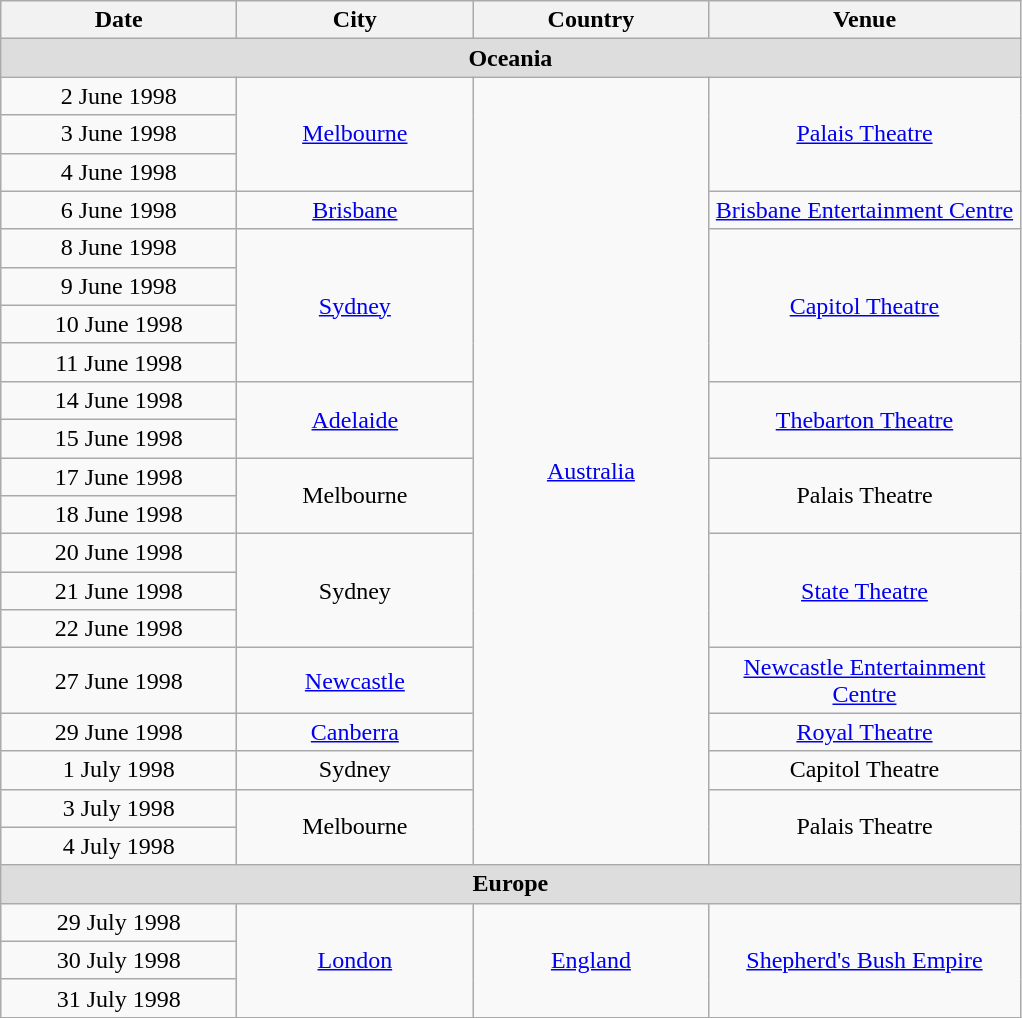<table class="wikitable" style="text-align:center;">
<tr>
<th width="150">Date</th>
<th width="150">City</th>
<th width="150">Country</th>
<th width="200">Venue</th>
</tr>
<tr bgcolor="#DDDDDD">
<td colspan=4><strong>Oceania</strong></td>
</tr>
<tr>
<td>2 June 1998</td>
<td rowspan="3"><a href='#'>Melbourne</a></td>
<td rowspan="20"><a href='#'>Australia</a></td>
<td rowspan="3"><a href='#'>Palais Theatre</a></td>
</tr>
<tr>
<td>3 June 1998</td>
</tr>
<tr>
<td>4 June 1998</td>
</tr>
<tr>
<td>6 June 1998</td>
<td><a href='#'>Brisbane</a></td>
<td><a href='#'>Brisbane Entertainment Centre</a></td>
</tr>
<tr>
<td>8 June 1998</td>
<td rowspan="4"><a href='#'>Sydney</a></td>
<td rowspan="4"><a href='#'>Capitol Theatre</a></td>
</tr>
<tr>
<td>9 June 1998</td>
</tr>
<tr>
<td>10 June 1998</td>
</tr>
<tr>
<td>11 June 1998</td>
</tr>
<tr>
<td>14 June 1998</td>
<td rowspan="2"><a href='#'>Adelaide</a></td>
<td rowspan="2"><a href='#'>Thebarton Theatre</a></td>
</tr>
<tr>
<td>15 June 1998</td>
</tr>
<tr>
<td>17 June 1998</td>
<td rowspan="2">Melbourne</td>
<td rowspan="2">Palais Theatre</td>
</tr>
<tr>
<td>18 June 1998</td>
</tr>
<tr>
<td>20 June 1998</td>
<td rowspan="3">Sydney</td>
<td rowspan="3"><a href='#'>State Theatre</a></td>
</tr>
<tr>
<td>21 June 1998</td>
</tr>
<tr>
<td>22 June 1998</td>
</tr>
<tr>
<td>27 June 1998</td>
<td><a href='#'>Newcastle</a></td>
<td><a href='#'>Newcastle Entertainment Centre</a></td>
</tr>
<tr>
<td>29 June 1998</td>
<td><a href='#'>Canberra</a></td>
<td><a href='#'>Royal Theatre</a></td>
</tr>
<tr>
<td>1 July 1998</td>
<td>Sydney</td>
<td>Capitol Theatre</td>
</tr>
<tr>
<td>3 July 1998</td>
<td rowspan="2">Melbourne</td>
<td rowspan="2">Palais Theatre</td>
</tr>
<tr>
<td>4 July 1998</td>
</tr>
<tr bgcolor="#DDDDDD">
<td colspan=4><strong>Europe</strong></td>
</tr>
<tr>
<td>29 July 1998</td>
<td rowspan="3"><a href='#'>London</a></td>
<td rowspan="3"><a href='#'>England</a></td>
<td rowspan="3"><a href='#'>Shepherd's Bush Empire</a></td>
</tr>
<tr>
<td>30 July 1998</td>
</tr>
<tr>
<td>31 July 1998</td>
</tr>
</table>
